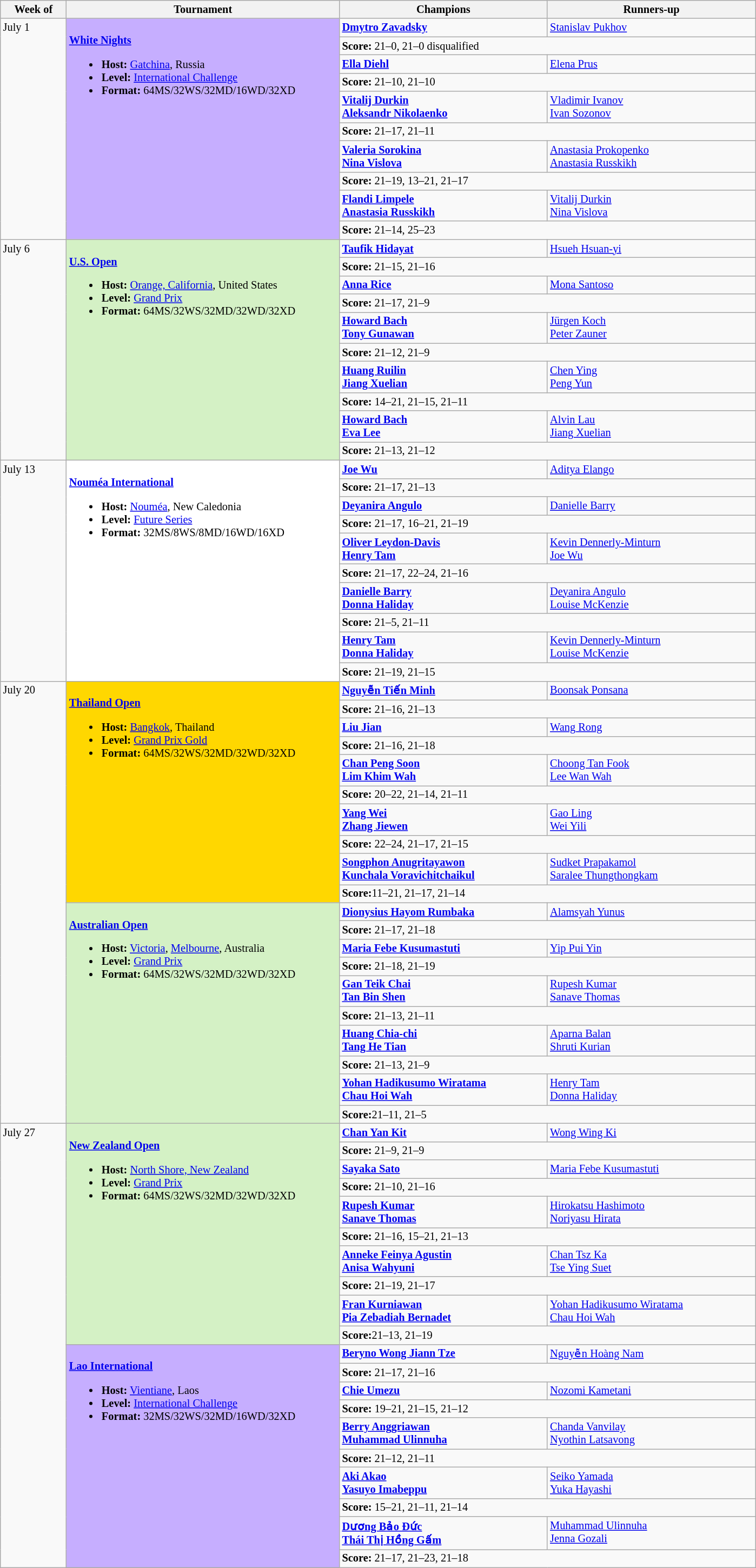<table class=wikitable style=font-size:85%>
<tr>
<th width=75>Week of</th>
<th width=330>Tournament</th>
<th width=250>Champions</th>
<th width=250>Runners-up</th>
</tr>
<tr valign=top>
<td rowspan=10>July 1</td>
<td style="background:#C6AEFF;" rowspan="10"><br><strong><a href='#'>White Nights</a></strong><ul><li><strong>Host:</strong> <a href='#'>Gatchina</a>, Russia</li><li><strong>Level:</strong> <a href='#'>International Challenge</a></li><li><strong>Format:</strong> 64MS/32WS/32MD/16WD/32XD</li></ul></td>
<td><strong> <a href='#'>Dmytro Zavadsky</a></strong></td>
<td> <a href='#'>Stanislav Pukhov</a></td>
</tr>
<tr>
<td colspan=2><strong>Score:</strong> 21–0, 21–0 disqualified</td>
</tr>
<tr valign=top>
<td><strong> <a href='#'>Ella Diehl</a></strong></td>
<td> <a href='#'>Elena Prus</a></td>
</tr>
<tr>
<td colspan=2><strong>Score:</strong> 21–10, 21–10</td>
</tr>
<tr valign=top>
<td><strong> <a href='#'>Vitalij Durkin</a><br> <a href='#'>Aleksandr Nikolaenko</a></strong></td>
<td> <a href='#'>Vladimir Ivanov</a><br> <a href='#'>Ivan Sozonov</a></td>
</tr>
<tr>
<td colspan=2><strong>Score:</strong> 21–17, 21–11</td>
</tr>
<tr valign=top>
<td><strong> <a href='#'>Valeria Sorokina</a><br> <a href='#'>Nina Vislova</a></strong></td>
<td> <a href='#'>Anastasia Prokopenko</a><br> <a href='#'>Anastasia Russkikh</a></td>
</tr>
<tr>
<td colspan=2><strong>Score:</strong> 21–19, 13–21, 21–17</td>
</tr>
<tr valign=top>
<td><strong> <a href='#'>Flandi Limpele</a><br> <a href='#'>Anastasia Russkikh</a></strong></td>
<td> <a href='#'>Vitalij Durkin</a><br> <a href='#'>Nina Vislova</a></td>
</tr>
<tr>
<td colspan=2><strong>Score:</strong> 21–14, 25–23</td>
</tr>
<tr valign=top>
<td rowspan=10>July 6</td>
<td style="background:#D4F1C5;" rowspan="10"><br><strong><a href='#'>U.S. Open</a></strong><ul><li><strong>Host:</strong> <a href='#'>Orange, California</a>, United States</li><li><strong>Level:</strong> <a href='#'>Grand Prix</a></li><li><strong>Format:</strong> 64MS/32WS/32MD/32WD/32XD</li></ul></td>
<td><strong> <a href='#'>Taufik Hidayat</a></strong></td>
<td> <a href='#'>Hsueh Hsuan-yi</a></td>
</tr>
<tr>
<td colspan=2><strong>Score:</strong> 21–15, 21–16</td>
</tr>
<tr valign=top>
<td><strong> <a href='#'>Anna Rice</a></strong></td>
<td> <a href='#'>Mona Santoso</a></td>
</tr>
<tr>
<td colspan=2><strong>Score:</strong> 21–17, 21–9</td>
</tr>
<tr valign=top>
<td><strong> <a href='#'>Howard Bach</a><br> <a href='#'>Tony Gunawan</a></strong></td>
<td> <a href='#'>Jürgen Koch</a><br> <a href='#'>Peter Zauner</a></td>
</tr>
<tr>
<td colspan=2><strong>Score:</strong> 21–12, 21–9</td>
</tr>
<tr valign=top>
<td><strong> <a href='#'>Huang Ruilin</a><br> <a href='#'>Jiang Xuelian</a></strong></td>
<td> <a href='#'>Chen Ying</a><br> <a href='#'>Peng Yun</a></td>
</tr>
<tr>
<td colspan=2><strong>Score:</strong> 14–21, 21–15, 21–11</td>
</tr>
<tr valign=top>
<td><strong> <a href='#'>Howard Bach</a><br> <a href='#'>Eva Lee</a></strong></td>
<td> <a href='#'>Alvin Lau</a><br> <a href='#'>Jiang Xuelian</a></td>
</tr>
<tr>
<td colspan=2><strong>Score:</strong> 21–13, 21–12</td>
</tr>
<tr valign=top>
<td rowspan=10>July 13</td>
<td style="background:#ffffff;" rowspan="10"><br><strong><a href='#'>Nouméa International</a></strong><ul><li><strong>Host:</strong> <a href='#'>Nouméa</a>, New Caledonia</li><li><strong>Level:</strong> <a href='#'>Future Series</a></li><li><strong>Format:</strong> 32MS/8WS/8MD/16WD/16XD</li></ul></td>
<td><strong> <a href='#'>Joe Wu</a></strong></td>
<td> <a href='#'>Aditya Elango</a></td>
</tr>
<tr>
<td colspan=2><strong>Score:</strong> 21–17, 21–13</td>
</tr>
<tr valign=top>
<td><strong> <a href='#'>Deyanira Angulo</a></strong></td>
<td> <a href='#'>Danielle Barry</a></td>
</tr>
<tr>
<td colspan=2><strong>Score:</strong> 21–17, 16–21, 21–19</td>
</tr>
<tr valign=top>
<td><strong> <a href='#'>Oliver Leydon-Davis</a><br> <a href='#'>Henry Tam</a></strong></td>
<td> <a href='#'>Kevin Dennerly-Minturn</a><br> <a href='#'>Joe Wu</a></td>
</tr>
<tr>
<td colspan=2><strong>Score:</strong> 21–17, 22–24, 21–16</td>
</tr>
<tr valign=top>
<td><strong> <a href='#'>Danielle Barry</a><br> <a href='#'>Donna Haliday</a></strong></td>
<td> <a href='#'>Deyanira Angulo</a><br> <a href='#'>Louise McKenzie</a></td>
</tr>
<tr>
<td colspan=2><strong>Score:</strong> 21–5, 21–11</td>
</tr>
<tr valign=top>
<td><strong> <a href='#'>Henry Tam</a><br> <a href='#'>Donna Haliday</a></strong></td>
<td> <a href='#'>Kevin Dennerly-Minturn</a><br> <a href='#'>Louise McKenzie</a></td>
</tr>
<tr>
<td colspan=2><strong>Score:</strong> 21–19, 21–15</td>
</tr>
<tr valign=top>
<td rowspan=20>July 20</td>
<td style="background:#FFD700;" rowspan="10"><br><strong><a href='#'>Thailand Open</a></strong><ul><li><strong>Host:</strong> <a href='#'>Bangkok</a>, Thailand</li><li><strong>Level:</strong> <a href='#'>Grand Prix Gold</a></li><li><strong>Format:</strong> 64MS/32WS/32MD/32WD/32XD</li></ul></td>
<td><strong> <a href='#'>Nguyễn Tiến Minh</a></strong></td>
<td> <a href='#'>Boonsak Ponsana</a></td>
</tr>
<tr>
<td colspan=2><strong>Score:</strong> 21–16, 21–13</td>
</tr>
<tr valign=top>
<td><strong> <a href='#'>Liu Jian</a></strong></td>
<td> <a href='#'>Wang Rong</a></td>
</tr>
<tr>
<td colspan=2><strong>Score:</strong> 21–16, 21–18</td>
</tr>
<tr valign=top>
<td><strong> <a href='#'>Chan Peng Soon</a><br> <a href='#'>Lim Khim Wah</a></strong></td>
<td> <a href='#'>Choong Tan Fook</a><br> <a href='#'>Lee Wan Wah</a></td>
</tr>
<tr>
<td colspan=2><strong>Score:</strong> 20–22, 21–14, 21–11</td>
</tr>
<tr valign=top>
<td><strong> <a href='#'>Yang Wei</a><br> <a href='#'>Zhang Jiewen</a></strong></td>
<td> <a href='#'>Gao Ling</a><br> <a href='#'>Wei Yili</a></td>
</tr>
<tr>
<td colspan=2><strong>Score:</strong> 22–24, 21–17, 21–15</td>
</tr>
<tr valign=top>
<td><strong> <a href='#'>Songphon Anugritayawon</a><br> <a href='#'>Kunchala Voravichitchaikul</a></strong></td>
<td> <a href='#'>Sudket Prapakamol</a><br> <a href='#'>Saralee Thungthongkam</a></td>
</tr>
<tr>
<td colspan=2><strong>Score:</strong>11–21, 21–17, 21–14</td>
</tr>
<tr valign=top>
<td style="background:#D4F1C5;" rowspan="10"><br><strong><a href='#'>Australian Open</a></strong><ul><li><strong>Host:</strong> <a href='#'>Victoria</a>, <a href='#'>Melbourne</a>, Australia</li><li><strong>Level:</strong> <a href='#'>Grand Prix</a></li><li><strong>Format:</strong> 64MS/32WS/32MD/32WD/32XD</li></ul></td>
<td><strong> <a href='#'>Dionysius Hayom Rumbaka</a></strong></td>
<td> <a href='#'>Alamsyah Yunus</a></td>
</tr>
<tr>
<td colspan=2><strong>Score:</strong> 21–17, 21–18</td>
</tr>
<tr valign=top>
<td><strong> <a href='#'>Maria Febe Kusumastuti</a></strong></td>
<td> <a href='#'>Yip Pui Yin</a></td>
</tr>
<tr>
<td colspan=2><strong>Score:</strong> 21–18, 21–19</td>
</tr>
<tr valign=top>
<td><strong> <a href='#'>Gan Teik Chai</a><br> <a href='#'>Tan Bin Shen</a></strong></td>
<td> <a href='#'>Rupesh Kumar</a><br> <a href='#'>Sanave Thomas</a></td>
</tr>
<tr>
<td colspan=2><strong>Score:</strong> 21–13, 21–11</td>
</tr>
<tr valign=top>
<td><strong> <a href='#'>Huang Chia-chi</a><br> <a href='#'>Tang He Tian</a></strong></td>
<td> <a href='#'>Aparna Balan</a><br> <a href='#'>Shruti Kurian</a></td>
</tr>
<tr>
<td colspan=2><strong>Score:</strong> 21–13, 21–9</td>
</tr>
<tr valign=top>
<td><strong> <a href='#'>Yohan Hadikusumo Wiratama</a><br> <a href='#'>Chau Hoi Wah</a></strong></td>
<td> <a href='#'>Henry Tam</a><br> <a href='#'>Donna Haliday</a></td>
</tr>
<tr>
<td colspan=2><strong>Score:</strong>21–11, 21–5</td>
</tr>
<tr valign=top>
<td rowspan=20>July 27</td>
<td style="background:#D4F1C5;" rowspan="10"><br><strong><a href='#'>New Zealand Open</a></strong><ul><li><strong>Host:</strong> <a href='#'>North Shore, New Zealand</a></li><li><strong>Level:</strong> <a href='#'>Grand Prix</a></li><li><strong>Format:</strong> 64MS/32WS/32MD/32WD/32XD</li></ul></td>
<td><strong> <a href='#'>Chan Yan Kit</a></strong></td>
<td> <a href='#'>Wong Wing Ki</a></td>
</tr>
<tr>
<td colspan=2><strong>Score:</strong> 21–9, 21–9</td>
</tr>
<tr valign=top>
<td><strong> <a href='#'>Sayaka Sato</a></strong></td>
<td> <a href='#'>Maria Febe Kusumastuti</a></td>
</tr>
<tr>
<td colspan=2><strong>Score:</strong> 21–10, 21–16</td>
</tr>
<tr valign=top>
<td><strong> <a href='#'>Rupesh Kumar</a><br> <a href='#'>Sanave Thomas</a></strong></td>
<td> <a href='#'>Hirokatsu Hashimoto</a><br> <a href='#'>Noriyasu Hirata</a></td>
</tr>
<tr>
<td colspan=2><strong>Score:</strong> 21–16, 15–21, 21–13</td>
</tr>
<tr valign=top>
<td><strong> <a href='#'>Anneke Feinya Agustin</a><br> <a href='#'>Anisa Wahyuni</a></strong></td>
<td> <a href='#'>Chan Tsz Ka</a><br> <a href='#'>Tse Ying Suet</a></td>
</tr>
<tr>
<td colspan=2><strong>Score:</strong> 21–19, 21–17</td>
</tr>
<tr valign=top>
<td><strong> <a href='#'>Fran Kurniawan</a><br> <a href='#'>Pia Zebadiah Bernadet</a></strong></td>
<td> <a href='#'>Yohan Hadikusumo Wiratama</a><br> <a href='#'>Chau Hoi Wah</a></td>
</tr>
<tr>
<td colspan=2><strong>Score:</strong>21–13, 21–19</td>
</tr>
<tr valign=top>
<td style="background:#C6AEFF;" rowspan="10"><br><strong><a href='#'>Lao International</a></strong><ul><li><strong>Host:</strong> <a href='#'>Vientiane</a>, Laos</li><li><strong>Level:</strong> <a href='#'>International Challenge</a></li><li><strong>Format:</strong> 32MS/32WS/32MD/16WD/32XD</li></ul></td>
<td><strong> <a href='#'>Beryno Wong Jiann Tze</a></strong></td>
<td> <a href='#'>Nguyễn Hoàng Nam</a></td>
</tr>
<tr>
<td colspan=2><strong>Score:</strong> 21–17, 21–16</td>
</tr>
<tr valign=top>
<td><strong> <a href='#'>Chie Umezu</a></strong></td>
<td> <a href='#'>Nozomi Kametani</a></td>
</tr>
<tr>
<td colspan=2><strong>Score:</strong> 19–21, 21–15, 21–12</td>
</tr>
<tr valign=top>
<td><strong> <a href='#'>Berry Anggriawan</a><br> <a href='#'>Muhammad Ulinnuha</a></strong></td>
<td> <a href='#'>Chanda Vanvilay</a><br> <a href='#'>Nyothin Latsavong</a></td>
</tr>
<tr>
<td colspan=2><strong>Score:</strong> 21–12, 21–11</td>
</tr>
<tr valign=top>
<td><strong> <a href='#'>Aki Akao</a><br> <a href='#'>Yasuyo Imabeppu</a></strong></td>
<td> <a href='#'>Seiko Yamada</a><br> <a href='#'>Yuka Hayashi</a></td>
</tr>
<tr>
<td colspan=2><strong>Score:</strong> 15–21, 21–11, 21–14</td>
</tr>
<tr valign=top>
<td><strong> <a href='#'>Dương Bảo Đức</a><br> <a href='#'>Thái Thị Hồng Gấm</a></strong></td>
<td> <a href='#'>Muhammad Ulinnuha</a><br> <a href='#'>Jenna Gozali</a></td>
</tr>
<tr>
<td colspan=2><strong>Score:</strong> 21–17, 21–23, 21–18</td>
</tr>
</table>
